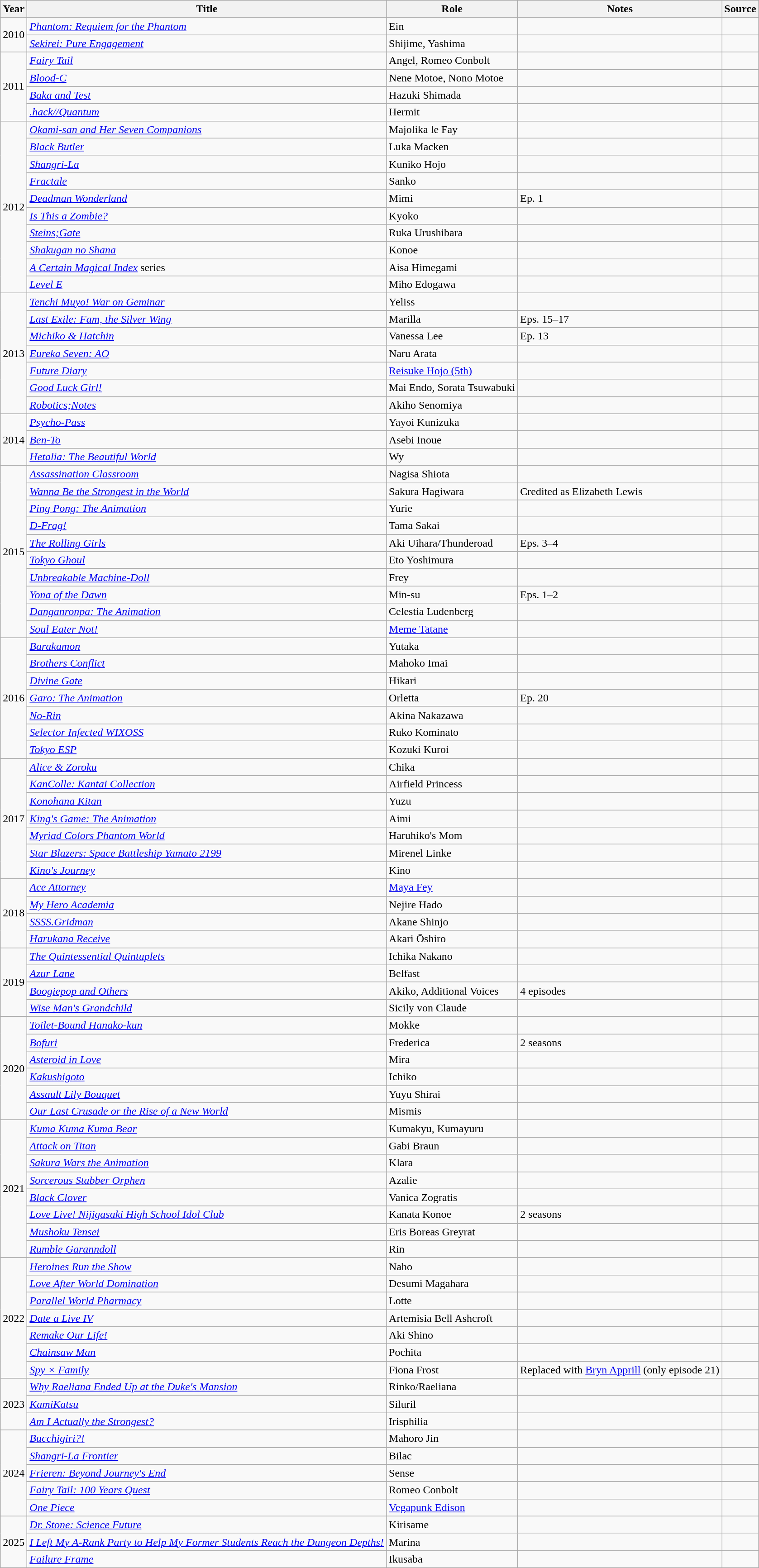<table class="wikitable sortable plainrowheaders">
<tr>
<th>Year</th>
<th>Title</th>
<th>Role</th>
<th class="unsortable">Notes</th>
<th class="unsortable">Source</th>
</tr>
<tr>
<td rowspan="2">2010</td>
<td><em><a href='#'>Phantom: Requiem for the Phantom</a></em></td>
<td>Ein</td>
<td></td>
<td></td>
</tr>
<tr>
<td><em><a href='#'>Sekirei: Pure Engagement</a></em></td>
<td>Shijime, Yashima</td>
<td></td>
<td></td>
</tr>
<tr>
<td rowspan="4">2011</td>
<td><em><a href='#'>Fairy Tail</a></em></td>
<td>Angel, Romeo Conbolt</td>
<td></td>
<td></td>
</tr>
<tr>
<td><em><a href='#'>Blood-C</a></em></td>
<td>Nene Motoe, Nono Motoe</td>
<td></td>
<td></td>
</tr>
<tr>
<td><em><a href='#'>Baka and Test</a></em></td>
<td>Hazuki Shimada</td>
<td></td>
<td></td>
</tr>
<tr>
<td><em><a href='#'>.hack//Quantum</a></em></td>
<td>Hermit</td>
<td></td>
<td></td>
</tr>
<tr>
<td rowspan="10">2012</td>
<td><em><a href='#'>Okami-san and Her Seven Companions</a></em></td>
<td>Majolika le Fay</td>
<td></td>
<td></td>
</tr>
<tr>
<td><em><a href='#'>Black Butler</a></em></td>
<td>Luka Macken</td>
<td></td>
<td></td>
</tr>
<tr>
<td><em><a href='#'>Shangri-La</a></em></td>
<td>Kuniko Hojo</td>
<td></td>
<td></td>
</tr>
<tr>
<td><em><a href='#'>Fractale</a></em></td>
<td>Sanko</td>
<td></td>
<td></td>
</tr>
<tr>
<td><em><a href='#'>Deadman Wonderland</a></em></td>
<td>Mimi</td>
<td>Ep. 1</td>
<td></td>
</tr>
<tr>
<td><em><a href='#'>Is This a Zombie?</a></em></td>
<td>Kyoko</td>
<td></td>
<td></td>
</tr>
<tr>
<td><em><a href='#'>Steins;Gate</a></em></td>
<td>Ruka Urushibara</td>
<td></td>
<td></td>
</tr>
<tr>
<td><em><a href='#'>Shakugan no Shana</a></em></td>
<td>Konoe</td>
<td></td>
<td></td>
</tr>
<tr>
<td><em><a href='#'>A Certain Magical Index</a></em> series</td>
<td>Aisa Himegami</td>
<td></td>
<td></td>
</tr>
<tr>
<td><em><a href='#'>Level E</a></em></td>
<td>Miho Edogawa</td>
<td></td>
<td></td>
</tr>
<tr>
<td rowspan="7">2013</td>
<td><em><a href='#'>Tenchi Muyo! War on Geminar</a></em></td>
<td>Yeliss</td>
<td></td>
<td></td>
</tr>
<tr>
<td><em><a href='#'>Last Exile: Fam, the Silver Wing</a></em></td>
<td>Marilla</td>
<td>Eps. 15–17</td>
<td></td>
</tr>
<tr>
<td><em><a href='#'>Michiko & Hatchin</a></em></td>
<td>Vanessa Lee</td>
<td>Ep. 13</td>
<td></td>
</tr>
<tr>
<td><em><a href='#'>Eureka Seven: AO</a></em></td>
<td>Naru Arata</td>
<td></td>
<td></td>
</tr>
<tr>
<td><em><a href='#'>Future Diary</a></em></td>
<td><a href='#'>Reisuke Hojo (5th)</a></td>
<td></td>
<td></td>
</tr>
<tr>
<td><em><a href='#'>Good Luck Girl!</a></em></td>
<td>Mai Endo, Sorata Tsuwabuki</td>
<td></td>
<td></td>
</tr>
<tr>
<td><em><a href='#'>Robotics;Notes</a></em></td>
<td>Akiho Senomiya</td>
<td></td>
<td></td>
</tr>
<tr>
<td rowspan="3">2014</td>
<td><em><a href='#'>Psycho-Pass</a></em></td>
<td>Yayoi Kunizuka</td>
<td></td>
<td></td>
</tr>
<tr>
<td><em><a href='#'>Ben-To</a></em></td>
<td>Asebi Inoue</td>
<td></td>
<td></td>
</tr>
<tr>
<td><em><a href='#'>Hetalia: The Beautiful World</a></em></td>
<td>Wy</td>
<td></td>
<td></td>
</tr>
<tr>
<td rowspan="10">2015</td>
<td><em><a href='#'>Assassination Classroom</a></em></td>
<td>Nagisa Shiota</td>
<td></td>
<td></td>
</tr>
<tr>
<td><em><a href='#'>Wanna Be the Strongest in the World</a></em></td>
<td>Sakura Hagiwara</td>
<td>Credited as Elizabeth Lewis</td>
<td></td>
</tr>
<tr>
<td><em><a href='#'>Ping Pong: The Animation</a></em></td>
<td>Yurie</td>
<td></td>
<td></td>
</tr>
<tr>
<td><em><a href='#'>D-Frag!</a></em></td>
<td>Tama Sakai</td>
<td></td>
<td></td>
</tr>
<tr>
<td><em><a href='#'>The Rolling Girls</a></em></td>
<td>Aki Uihara/Thunderoad</td>
<td>Eps. 3–4</td>
<td></td>
</tr>
<tr>
<td><em><a href='#'>Tokyo Ghoul</a></em></td>
<td>Eto Yoshimura</td>
<td></td>
<td></td>
</tr>
<tr>
<td><em><a href='#'>Unbreakable Machine-Doll</a></em></td>
<td>Frey</td>
<td></td>
<td></td>
</tr>
<tr>
<td><em><a href='#'>Yona of the Dawn</a></em></td>
<td>Min-su</td>
<td>Eps. 1–2</td>
<td></td>
</tr>
<tr>
<td><em><a href='#'>Danganronpa: The Animation</a></em></td>
<td>Celestia Ludenberg</td>
<td></td>
<td></td>
</tr>
<tr>
<td><em><a href='#'>Soul Eater Not!</a></em></td>
<td><a href='#'>Meme Tatane</a></td>
<td></td>
<td></td>
</tr>
<tr>
<td rowspan="7">2016</td>
<td><em><a href='#'>Barakamon</a></em></td>
<td>Yutaka</td>
<td></td>
<td></td>
</tr>
<tr>
<td><em><a href='#'>Brothers Conflict</a></em></td>
<td>Mahoko Imai</td>
<td></td>
<td></td>
</tr>
<tr>
<td><em><a href='#'>Divine Gate</a></em></td>
<td>Hikari</td>
<td></td>
<td></td>
</tr>
<tr>
<td><em><a href='#'>Garo: The Animation</a></em></td>
<td>Orletta</td>
<td>Ep. 20</td>
<td></td>
</tr>
<tr>
<td><em><a href='#'>No-Rin</a></em></td>
<td>Akina Nakazawa</td>
<td></td>
<td></td>
</tr>
<tr>
<td><em><a href='#'>Selector Infected WIXOSS</a></em></td>
<td>Ruko Kominato</td>
<td></td>
<td></td>
</tr>
<tr>
<td><em><a href='#'>Tokyo ESP</a></em></td>
<td>Kozuki Kuroi</td>
<td></td>
<td></td>
</tr>
<tr>
<td rowspan="7">2017</td>
<td><em><a href='#'>Alice & Zoroku</a></em></td>
<td>Chika</td>
<td></td>
<td></td>
</tr>
<tr>
<td><em><a href='#'>KanColle: Kantai Collection</a></em></td>
<td>Airfield Princess</td>
<td></td>
<td></td>
</tr>
<tr>
<td><em><a href='#'>Konohana Kitan</a></em></td>
<td>Yuzu</td>
<td></td>
<td></td>
</tr>
<tr>
<td><em><a href='#'>King's Game: The Animation</a></em></td>
<td>Aimi</td>
<td></td>
<td></td>
</tr>
<tr>
<td><em><a href='#'>Myriad Colors Phantom World</a></em></td>
<td>Haruhiko's Mom</td>
<td></td>
<td></td>
</tr>
<tr>
<td><em><a href='#'>Star Blazers: Space Battleship Yamato 2199</a></em></td>
<td>Mirenel Linke</td>
<td></td>
<td></td>
</tr>
<tr>
<td><em><a href='#'>Kino's Journey</a></em></td>
<td>Kino</td>
<td></td>
<td></td>
</tr>
<tr>
<td rowspan="4">2018</td>
<td><em><a href='#'>Ace Attorney</a></em></td>
<td><a href='#'>Maya Fey</a></td>
<td></td>
<td></td>
</tr>
<tr>
<td><em><a href='#'>My Hero Academia</a></em></td>
<td>Nejire Hado</td>
<td></td>
<td></td>
</tr>
<tr>
<td><em><a href='#'>SSSS.Gridman</a></em></td>
<td>Akane Shinjo</td>
<td></td>
<td></td>
</tr>
<tr>
<td><em><a href='#'>Harukana Receive</a></em></td>
<td>Akari Ōshiro</td>
<td></td>
<td></td>
</tr>
<tr>
<td rowspan="4">2019</td>
<td><em><a href='#'>The Quintessential Quintuplets</a></em></td>
<td>Ichika Nakano</td>
<td></td>
<td></td>
</tr>
<tr>
<td><em><a href='#'>Azur Lane</a></em></td>
<td>Belfast</td>
<td></td>
<td></td>
</tr>
<tr>
<td><em><a href='#'>Boogiepop and Others</a></em></td>
<td>Akiko, Additional Voices</td>
<td>4 episodes</td>
<td></td>
</tr>
<tr>
<td><em><a href='#'>Wise Man's Grandchild</a></em></td>
<td>Sicily von Claude</td>
<td></td>
<td></td>
</tr>
<tr>
<td rowspan="6">2020</td>
<td><em><a href='#'>Toilet-Bound Hanako-kun</a></em></td>
<td>Mokke</td>
<td></td>
<td></td>
</tr>
<tr>
<td><em><a href='#'>Bofuri</a></em></td>
<td>Frederica</td>
<td>2 seasons</td>
<td></td>
</tr>
<tr>
<td><em><a href='#'>Asteroid in Love</a></em></td>
<td>Mira</td>
<td></td>
<td></td>
</tr>
<tr>
<td><em><a href='#'>Kakushigoto</a></em></td>
<td>Ichiko</td>
<td></td>
<td></td>
</tr>
<tr>
<td><em><a href='#'>Assault Lily Bouquet</a></em></td>
<td>Yuyu Shirai</td>
<td></td>
<td></td>
</tr>
<tr>
<td><em><a href='#'>Our Last Crusade or the Rise of a New World</a></em></td>
<td>Mismis</td>
<td></td>
<td></td>
</tr>
<tr>
<td rowspan="8">2021</td>
<td><em><a href='#'>Kuma Kuma Kuma Bear</a></em></td>
<td>Kumakyu, Kumayuru</td>
<td></td>
<td></td>
</tr>
<tr>
<td><em><a href='#'>Attack on Titan</a></em></td>
<td>Gabi Braun</td>
<td></td>
<td></td>
</tr>
<tr>
<td><em><a href='#'>Sakura Wars the Animation</a></em></td>
<td>Klara</td>
<td></td>
<td></td>
</tr>
<tr>
<td><em><a href='#'>Sorcerous Stabber Orphen</a></em></td>
<td>Azalie</td>
<td></td>
<td></td>
</tr>
<tr>
<td><em><a href='#'>Black Clover</a></em></td>
<td>Vanica Zogratis</td>
<td></td>
<td></td>
</tr>
<tr>
<td><em><a href='#'>Love Live! Nijigasaki High School Idol Club</a></em></td>
<td>Kanata Konoe</td>
<td>2 seasons</td>
<td></td>
</tr>
<tr>
<td><em><a href='#'>Mushoku Tensei</a></em></td>
<td>Eris Boreas Greyrat</td>
<td></td>
<td></td>
</tr>
<tr>
<td><em><a href='#'>Rumble Garanndoll</a></em></td>
<td>Rin</td>
<td></td>
<td></td>
</tr>
<tr>
<td rowspan="7">2022</td>
<td><em><a href='#'>Heroines Run the Show</a></em></td>
<td>Naho</td>
<td></td>
<td></td>
</tr>
<tr>
<td><em><a href='#'>Love After World Domination</a></em></td>
<td>Desumi Magahara</td>
<td></td>
<td></td>
</tr>
<tr>
<td><em><a href='#'>Parallel World Pharmacy</a></em></td>
<td>Lotte</td>
<td></td>
<td></td>
</tr>
<tr>
<td><em><a href='#'>Date a Live IV</a></em></td>
<td>Artemisia Bell Ashcroft</td>
<td></td>
<td></td>
</tr>
<tr>
<td><em><a href='#'>Remake Our Life!</a></em></td>
<td>Aki Shino</td>
<td></td>
<td></td>
</tr>
<tr>
<td><em><a href='#'>Chainsaw Man</a></em></td>
<td>Pochita</td>
<td></td>
<td></td>
</tr>
<tr>
<td><em><a href='#'>Spy × Family</a></em></td>
<td>Fiona Frost</td>
<td>Replaced with <a href='#'>Bryn Apprill</a> (only episode 21)</td>
<td></td>
</tr>
<tr>
<td rowspan="3">2023</td>
<td><em><a href='#'>Why Raeliana Ended Up at the Duke's Mansion</a></em></td>
<td>Rinko/Raeliana</td>
<td></td>
<td></td>
</tr>
<tr>
<td><em><a href='#'>KamiKatsu</a></em></td>
<td>Siluril</td>
<td></td>
<td></td>
</tr>
<tr>
<td><em><a href='#'>Am I Actually the Strongest?</a></em></td>
<td>Irisphilia</td>
<td></td>
<td></td>
</tr>
<tr>
<td rowspan="5">2024</td>
<td><em><a href='#'>Bucchigiri?!</a></em></td>
<td>Mahoro Jin</td>
<td></td>
<td></td>
</tr>
<tr>
<td><em><a href='#'>Shangri-La Frontier</a></em></td>
<td>Bilac</td>
<td></td>
<td></td>
</tr>
<tr>
<td><em><a href='#'>Frieren: Beyond Journey's End</a></em></td>
<td>Sense</td>
<td></td>
<td></td>
</tr>
<tr>
<td><em><a href='#'>Fairy Tail: 100 Years Quest</a></em></td>
<td>Romeo Conbolt</td>
<td></td>
<td></td>
</tr>
<tr>
<td><em><a href='#'>One Piece</a></em></td>
<td><a href='#'>Vegapunk Edison</a></td>
<td></td>
<td></td>
</tr>
<tr>
<td rowspan="3">2025</td>
<td><em><a href='#'>Dr. Stone: Science Future</a></em></td>
<td>Kirisame</td>
<td></td>
<td></td>
</tr>
<tr>
<td><em><a href='#'>I Left My A-Rank Party to Help My Former Students Reach the Dungeon Depths!</a></em></td>
<td>Marina</td>
<td></td>
<td></td>
</tr>
<tr>
<td><em><a href='#'>Failure Frame</a></em></td>
<td>Ikusaba</td>
<td></td>
<td></td>
</tr>
</table>
